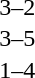<table cellspacing=1 width=70%>
<tr>
<th width=25%></th>
<th width=30%></th>
<th width=15%></th>
<th width=30%></th>
</tr>
<tr>
<td></td>
<td align=right></td>
<td align=center>3–2</td>
<td></td>
</tr>
<tr>
<td></td>
<td align=right></td>
<td align=center>3–5</td>
<td></td>
</tr>
<tr>
<td></td>
<td align=right></td>
<td align=center>1–4</td>
<td></td>
</tr>
</table>
